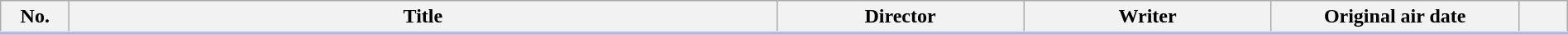<table class="wikitable" style="width:100%; margin:auto; background:#FFF;">
<tr style="border-bottom: 3px solid #CCF;">
<th style="width:3em;">No.</th>
<th>Title</th>
<th style="width:12em;">Director</th>
<th style="width:12em;">Writer</th>
<th style="width:12em;">Original air date</th>
<th style="width:2em;"></th>
</tr>
<tr>
</tr>
</table>
